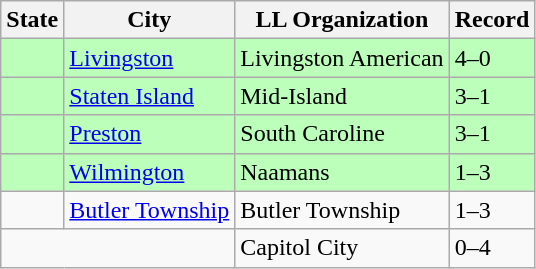<table class="wikitable">
<tr>
<th>State</th>
<th>City</th>
<th>LL Organization</th>
<th>Record</th>
</tr>
<tr style="background:#bfb;">
<td><strong></strong></td>
<td><a href='#'>Livingston</a></td>
<td>Livingston American</td>
<td>4–0</td>
</tr>
<tr style="background:#bfb;">
<td><strong></strong></td>
<td><a href='#'>Staten Island</a></td>
<td>Mid-Island</td>
<td>3–1</td>
</tr>
<tr style="background:#bfb;">
<td><strong></strong></td>
<td><a href='#'>Preston</a></td>
<td>South Caroline</td>
<td>3–1</td>
</tr>
<tr style="background:#bfb;">
<td><strong></strong></td>
<td><a href='#'>Wilmington</a></td>
<td>Naamans</td>
<td>1–3</td>
</tr>
<tr>
<td><strong></strong></td>
<td><a href='#'>Butler Township</a></td>
<td>Butler Township</td>
<td>1–3</td>
</tr>
<tr>
<td colspan="2"><strong></strong></td>
<td>Capitol City</td>
<td>0–4</td>
</tr>
</table>
